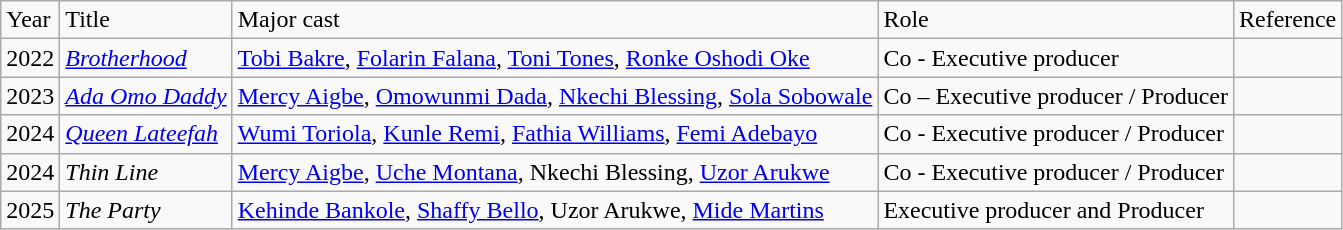<table class="wikitable">
<tr>
<td>Year</td>
<td>Title</td>
<td>Major cast</td>
<td>Role</td>
<td>Reference</td>
</tr>
<tr>
<td>2022</td>
<td><em><a href='#'>Brotherhood</a></em></td>
<td><a href='#'>Tobi Bakre</a>, <a href='#'>Folarin Falana</a>, <a href='#'>Toni Tones</a>, <a href='#'>Ronke Oshodi Oke</a></td>
<td>Co - Executive producer</td>
<td></td>
</tr>
<tr>
<td>2023</td>
<td><em><a href='#'>Ada Omo Daddy</a></em></td>
<td><a href='#'>Mercy Aigbe</a>, <a href='#'>Omowunmi Dada</a>, <a href='#'>Nkechi Blessing</a>, <a href='#'>Sola Sobowale</a></td>
<td>Co – Executive producer / Producer</td>
<td></td>
</tr>
<tr>
<td>2024</td>
<td><em><a href='#'>Queen Lateefah</a></em></td>
<td><a href='#'>Wumi Toriola</a>, <a href='#'>Kunle Remi</a>, <a href='#'>Fathia Williams</a>, <a href='#'>Femi Adebayo</a></td>
<td>Co - Executive producer / Producer</td>
<td></td>
</tr>
<tr>
<td>2024</td>
<td><em>Thin Line</em></td>
<td><a href='#'>Mercy Aigbe</a>, <a href='#'>Uche Montana</a>, Nkechi Blessing, <a href='#'>Uzor Arukwe</a></td>
<td>Co - Executive producer / Producer</td>
<td></td>
</tr>
<tr>
<td>2025</td>
<td><em>The Party</em></td>
<td><a href='#'>Kehinde Bankole</a>, <a href='#'>Shaffy Bello</a>, Uzor Arukwe, <a href='#'>Mide Martins</a></td>
<td>Executive producer and Producer</td>
<td></td>
</tr>
</table>
